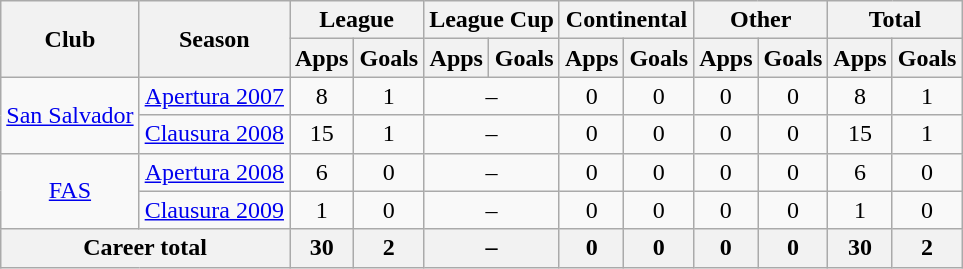<table class="wikitable" style="text-align: center;">
<tr>
<th rowspan="2">Club</th>
<th rowspan="2">Season</th>
<th colspan="2">League</th>
<th colspan="2">League Cup</th>
<th colspan="2">Continental</th>
<th colspan="2">Other</th>
<th colspan="2">Total</th>
</tr>
<tr>
<th>Apps</th>
<th>Goals</th>
<th>Apps</th>
<th>Goals</th>
<th>Apps</th>
<th>Goals</th>
<th>Apps</th>
<th>Goals</th>
<th>Apps</th>
<th>Goals</th>
</tr>
<tr>
<td rowspan="2"><a href='#'>San Salvador</a></td>
<td><a href='#'>Apertura 2007</a></td>
<td>8</td>
<td>1</td>
<td colspan="2">–</td>
<td>0</td>
<td>0</td>
<td>0</td>
<td>0</td>
<td>8</td>
<td>1</td>
</tr>
<tr>
<td><a href='#'>Clausura 2008</a></td>
<td>15</td>
<td>1</td>
<td colspan="2">–</td>
<td>0</td>
<td>0</td>
<td>0</td>
<td>0</td>
<td>15</td>
<td>1</td>
</tr>
<tr>
<td rowspan="2"><a href='#'>FAS</a></td>
<td><a href='#'>Apertura 2008</a></td>
<td>6</td>
<td>0</td>
<td colspan="2">–</td>
<td>0</td>
<td>0</td>
<td>0</td>
<td>0</td>
<td>6</td>
<td>0</td>
</tr>
<tr>
<td><a href='#'>Clausura 2009</a></td>
<td>1</td>
<td>0</td>
<td colspan="2">–</td>
<td>0</td>
<td>0</td>
<td>0</td>
<td>0</td>
<td>1</td>
<td>0</td>
</tr>
<tr>
<th colspan="2">Career total</th>
<th>30</th>
<th>2</th>
<th colspan="2">–</th>
<th>0</th>
<th>0</th>
<th>0</th>
<th>0</th>
<th>30</th>
<th>2</th>
</tr>
</table>
